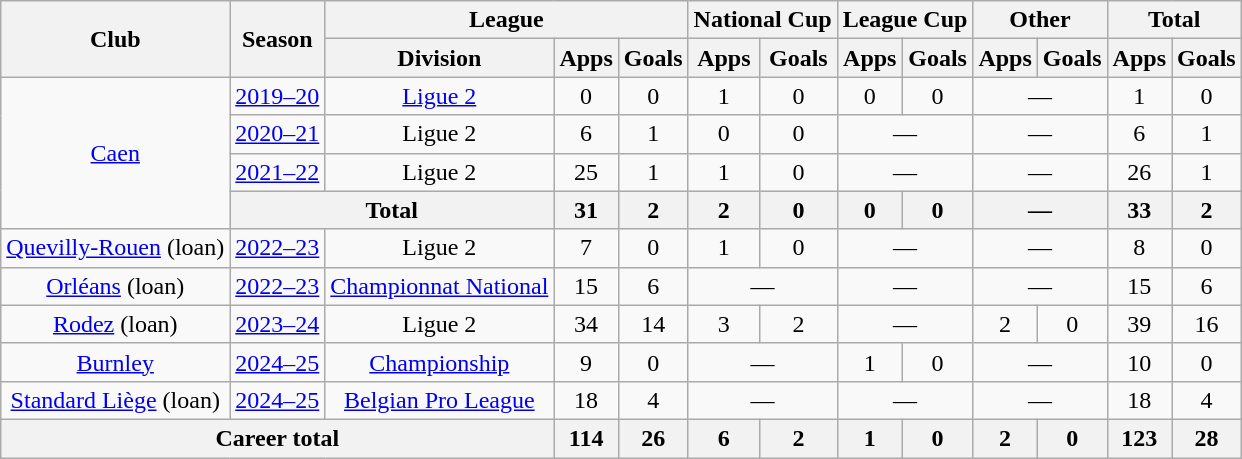<table class="wikitable" style="text-align: center">
<tr>
<th rowspan="2">Club</th>
<th rowspan="2">Season</th>
<th colspan="3">League</th>
<th colspan="2">National Cup</th>
<th colspan="2">League Cup</th>
<th colspan="2">Other</th>
<th colspan="2">Total</th>
</tr>
<tr>
<th>Division</th>
<th>Apps</th>
<th>Goals</th>
<th>Apps</th>
<th>Goals</th>
<th>Apps</th>
<th>Goals</th>
<th>Apps</th>
<th>Goals</th>
<th>Apps</th>
<th>Goals</th>
</tr>
<tr>
<td rowspan="4"><a href='#'>Caen</a></td>
<td><a href='#'>2019–20</a></td>
<td><a href='#'>Ligue 2</a></td>
<td>0</td>
<td>0</td>
<td>1</td>
<td>0</td>
<td>0</td>
<td>0</td>
<td colspan=2>—</td>
<td>1</td>
<td>0</td>
</tr>
<tr>
<td><a href='#'>2020–21</a></td>
<td>Ligue 2</td>
<td>6</td>
<td>1</td>
<td>0</td>
<td>0</td>
<td colspan=2>—</td>
<td colspan=2>—</td>
<td>6</td>
<td>1</td>
</tr>
<tr>
<td><a href='#'>2021–22</a></td>
<td>Ligue 2</td>
<td>25</td>
<td>1</td>
<td>1</td>
<td>0</td>
<td colspan=2>—</td>
<td colspan=2>—</td>
<td>26</td>
<td>1</td>
</tr>
<tr>
<th colspan="2">Total</th>
<th>31</th>
<th>2</th>
<th>2</th>
<th>0</th>
<th>0</th>
<th>0</th>
<th colspan=2>—</th>
<th>33</th>
<th>2</th>
</tr>
<tr>
<td><a href='#'>Quevilly-Rouen</a> (loan)</td>
<td><a href='#'>2022–23</a></td>
<td>Ligue 2</td>
<td>7</td>
<td>0</td>
<td>1</td>
<td>0</td>
<td colspan=2>—</td>
<td colspan=2>—</td>
<td>8</td>
<td>0</td>
</tr>
<tr>
<td><a href='#'>Orléans</a> (loan)</td>
<td><a href='#'>2022–23</a></td>
<td><a href='#'>Championnat National</a></td>
<td>15</td>
<td>6</td>
<td colspan=2>—</td>
<td colspan=2>—</td>
<td colspan=2>—</td>
<td>15</td>
<td>6</td>
</tr>
<tr>
<td><a href='#'>Rodez</a> (loan)</td>
<td><a href='#'>2023–24</a></td>
<td>Ligue 2</td>
<td>34</td>
<td>14</td>
<td>3</td>
<td>2</td>
<td colspan=2>—</td>
<td>2</td>
<td>0</td>
<td>39</td>
<td>16</td>
</tr>
<tr>
<td><a href='#'>Burnley</a></td>
<td><a href='#'>2024–25</a></td>
<td><a href='#'>Championship</a></td>
<td>9</td>
<td>0</td>
<td colspan=2>—</td>
<td>1</td>
<td>0</td>
<td colspan=2>—</td>
<td>10</td>
<td>0</td>
</tr>
<tr>
<td><a href='#'>Standard Liège</a> (loan)</td>
<td><a href='#'>2024–25</a></td>
<td><a href='#'>Belgian Pro League</a></td>
<td>18</td>
<td>4</td>
<td colspan=2>—</td>
<td colspan=2>—</td>
<td colspan=2>—</td>
<td>18</td>
<td>4</td>
</tr>
<tr>
<th colspan="3">Career total</th>
<th>114</th>
<th>26</th>
<th>6</th>
<th>2</th>
<th>1</th>
<th>0</th>
<th>2</th>
<th>0</th>
<th>123</th>
<th>28</th>
</tr>
</table>
